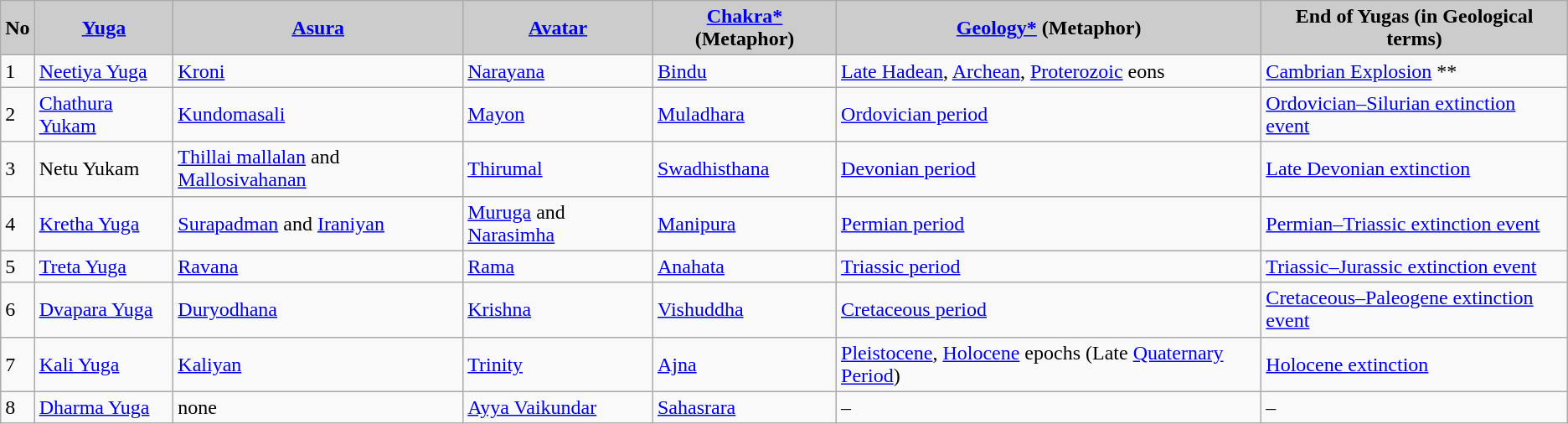<table class="wikitable" style="margin: 3 auto;" align="center">
<tr>
<th style="background: #ccc;">No</th>
<th style="background: #ccc;"><a href='#'>Yuga</a></th>
<th style="background: #ccc;"><a href='#'>Asura</a></th>
<th style="background: #ccc;"><a href='#'>Avatar</a></th>
<th style="background: #ccc;"><a href='#'>Chakra*</a> (Metaphor)</th>
<th style="background: #ccc;"><a href='#'>Geology*</a> (Metaphor)</th>
<th style="background: #ccc;">End of Yugas (in Geological terms)</th>
</tr>
<tr>
<td>1</td>
<td><a href='#'>Neetiya Yuga</a></td>
<td><a href='#'>Kroni</a></td>
<td><a href='#'>Narayana</a></td>
<td><a href='#'>Bindu</a></td>
<td><a href='#'>Late Hadean</a>, <a href='#'>Archean</a>, <a href='#'>Proterozoic</a> eons</td>
<td><a href='#'>Cambrian Explosion</a> **</td>
</tr>
<tr>
<td>2</td>
<td><a href='#'>Chathura Yukam</a></td>
<td><a href='#'>Kundomasali</a></td>
<td><a href='#'>Mayon</a></td>
<td><a href='#'>Muladhara</a></td>
<td><a href='#'>Ordovician period</a></td>
<td><a href='#'>Ordovician–Silurian extinction event</a></td>
</tr>
<tr>
<td>3</td>
<td>Netu Yukam</td>
<td><a href='#'>Thillai mallalan</a> and <a href='#'>Mallosivahanan</a></td>
<td><a href='#'>Thirumal</a></td>
<td><a href='#'>Swadhisthana</a></td>
<td><a href='#'>Devonian period</a></td>
<td><a href='#'>Late Devonian extinction</a></td>
</tr>
<tr>
<td>4</td>
<td><a href='#'>Kretha Yuga</a></td>
<td><a href='#'>Surapadman</a> and <a href='#'>Iraniyan</a></td>
<td><a href='#'>Muruga</a> and <a href='#'>Narasimha</a></td>
<td><a href='#'>Manipura</a></td>
<td><a href='#'>Permian period</a></td>
<td><a href='#'>Permian–Triassic extinction event</a></td>
</tr>
<tr>
<td>5</td>
<td><a href='#'>Treta Yuga</a></td>
<td><a href='#'>Ravana</a></td>
<td><a href='#'>Rama</a></td>
<td><a href='#'>Anahata</a></td>
<td><a href='#'>Triassic period</a></td>
<td><a href='#'>Triassic–Jurassic extinction event</a></td>
</tr>
<tr>
<td>6</td>
<td><a href='#'>Dvapara Yuga</a></td>
<td><a href='#'>Duryodhana</a></td>
<td><a href='#'>Krishna</a></td>
<td><a href='#'>Vishuddha</a></td>
<td><a href='#'>Cretaceous period</a></td>
<td><a href='#'>Cretaceous–Paleogene extinction event</a></td>
</tr>
<tr>
<td>7</td>
<td><a href='#'>Kali Yuga</a></td>
<td><a href='#'>Kaliyan</a></td>
<td><a href='#'>Trinity</a></td>
<td><a href='#'>Ajna</a></td>
<td><a href='#'>Pleistocene</a>, <a href='#'>Holocene</a> epochs (Late <a href='#'>Quaternary Period</a>)</td>
<td><a href='#'>Holocene extinction</a></td>
</tr>
<tr>
<td>8</td>
<td><a href='#'>Dharma Yuga</a></td>
<td>none</td>
<td><a href='#'>Ayya Vaikundar</a></td>
<td><a href='#'>Sahasrara</a></td>
<td>–</td>
<td>–</td>
</tr>
</table>
